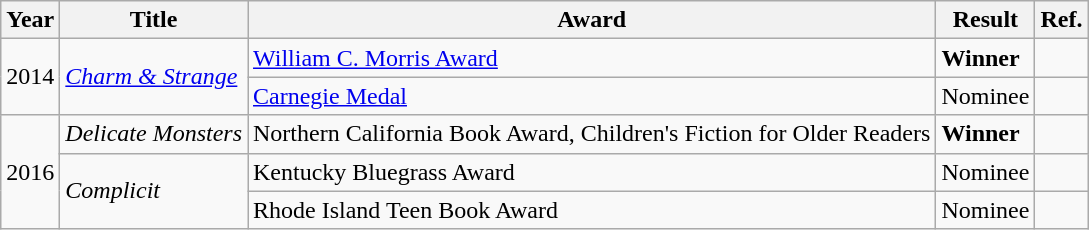<table class="wikitable sortable">
<tr>
<th>Year</th>
<th>Title</th>
<th>Award</th>
<th>Result</th>
<th>Ref.</th>
</tr>
<tr>
<td rowspan="2">2014</td>
<td rowspan="2"><em><a href='#'>Charm & Strange</a></em></td>
<td><a href='#'>William C. Morris Award</a></td>
<td><strong>Winner</strong></td>
<td></td>
</tr>
<tr>
<td><a href='#'>Carnegie Medal</a></td>
<td>Nominee</td>
<td></td>
</tr>
<tr>
<td rowspan="3">2016</td>
<td><em>Delicate Monsters</em></td>
<td>Northern California Book Award, Children's Fiction for Older Readers</td>
<td><strong>Winner</strong></td>
<td></td>
</tr>
<tr>
<td rowspan="2"><em>Complicit</em></td>
<td>Kentucky Bluegrass Award</td>
<td>Nominee</td>
<td></td>
</tr>
<tr>
<td>Rhode Island Teen Book Award</td>
<td>Nominee</td>
<td></td>
</tr>
</table>
